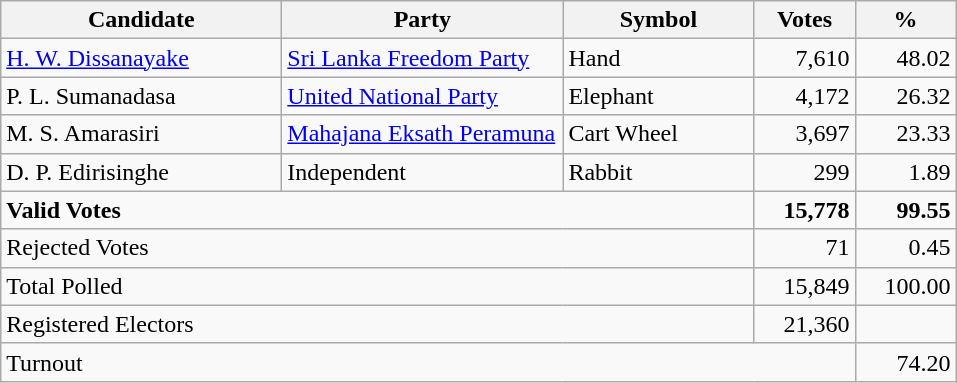<table class="wikitable" border="1" style="text-align:right;">
<tr>
<th align=left width="180">Candidate</th>
<th align=left width="180">Party</th>
<th align=left width="120">Symbol</th>
<th align=left width="60">Votes</th>
<th align=left width="60">%</th>
</tr>
<tr>
<td align=left><a href='#'>H. W. Dissanayake</a></td>
<td align=left><a href='#'>Sri Lanka Freedom Party</a></td>
<td align=left>Hand</td>
<td>7,610</td>
<td>48.02</td>
</tr>
<tr>
<td align=left>P. L. Sumanadasa</td>
<td align=left><a href='#'>United National Party</a></td>
<td align=left>Elephant</td>
<td>4,172</td>
<td>26.32</td>
</tr>
<tr>
<td align=left>M. S. Amarasiri</td>
<td align=left><a href='#'>Mahajana Eksath Peramuna</a></td>
<td align=left>Cart Wheel</td>
<td>3,697</td>
<td>23.33</td>
</tr>
<tr>
<td align=left>D. P. Edirisinghe</td>
<td align=left>Independent</td>
<td align=left>Rabbit</td>
<td>299</td>
<td>1.89</td>
</tr>
<tr>
<td align=left colspan=3><strong>Valid Votes</strong></td>
<td align=right><strong>15,778</strong></td>
<td align=right><strong>99.55</strong></td>
</tr>
<tr>
<td align=left colspan=3>Rejected Votes</td>
<td align=right>71</td>
<td align=right>0.45</td>
</tr>
<tr>
<td align=left colspan=3>Total Polled</td>
<td align=right>15,849</td>
<td align=right>100.00</td>
</tr>
<tr>
<td align=left colspan=3>Registered Electors</td>
<td align=right>21,360</td>
<td></td>
</tr>
<tr>
<td align=left colspan=4>Turnout</td>
<td align=right>74.20</td>
</tr>
</table>
